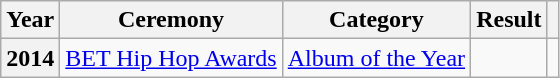<table class="wikitable plainrowheaders" style="border:none; margin:0;">
<tr>
<th scope="col">Year</th>
<th scope="col">Ceremony</th>
<th scope="col">Category</th>
<th scope="col">Result</th>
<th scope="col" class="unsortable"></th>
</tr>
<tr>
<th scope="row">2014</th>
<td><a href='#'>BET Hip Hop Awards</a></td>
<td><a href='#'>Album of the Year</a></td>
<td></td>
<td></td>
</tr>
</table>
